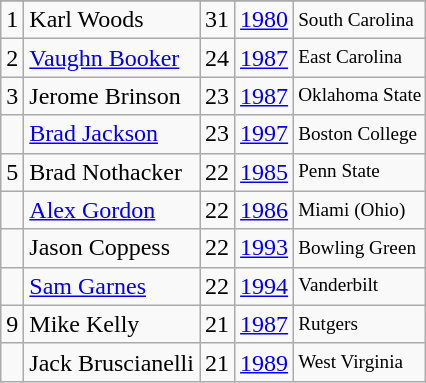<table class="wikitable">
<tr>
</tr>
<tr>
<td>1</td>
<td>Karl Woods</td>
<td>31</td>
<td><a href='#'>1980</a></td>
<td style="font-size:80%;">South Carolina</td>
</tr>
<tr>
<td>2</td>
<td><a href='#'>Vaughn Booker</a></td>
<td>24</td>
<td><a href='#'>1987</a></td>
<td style="font-size:80%;">East Carolina</td>
</tr>
<tr>
<td>3</td>
<td>Jerome Brinson</td>
<td>23</td>
<td><a href='#'>1987</a></td>
<td style="font-size:80%;">Oklahoma State</td>
</tr>
<tr>
<td></td>
<td><a href='#'>Brad Jackson</a></td>
<td>23</td>
<td><a href='#'>1997</a></td>
<td style="font-size:80%;">Boston College</td>
</tr>
<tr>
<td>5</td>
<td>Brad Nothacker</td>
<td>22</td>
<td><a href='#'>1985</a></td>
<td style="font-size:80%;">Penn State</td>
</tr>
<tr>
<td></td>
<td><a href='#'>Alex Gordon</a></td>
<td>22</td>
<td><a href='#'>1986</a></td>
<td style="font-size:80%;">Miami (Ohio)</td>
</tr>
<tr>
<td></td>
<td>Jason Coppess</td>
<td>22</td>
<td><a href='#'>1993</a></td>
<td style="font-size:80%;">Bowling Green</td>
</tr>
<tr>
<td></td>
<td><a href='#'>Sam Garnes</a></td>
<td>22</td>
<td><a href='#'>1994</a></td>
<td style="font-size:80%;">Vanderbilt</td>
</tr>
<tr>
<td>9</td>
<td>Mike Kelly</td>
<td>21</td>
<td><a href='#'>1987</a></td>
<td style="font-size:80%;">Rutgers</td>
</tr>
<tr>
<td></td>
<td>Jack Bruscianelli</td>
<td>21</td>
<td><a href='#'>1989</a></td>
<td style="font-size:80%;">West Virginia</td>
</tr>
</table>
